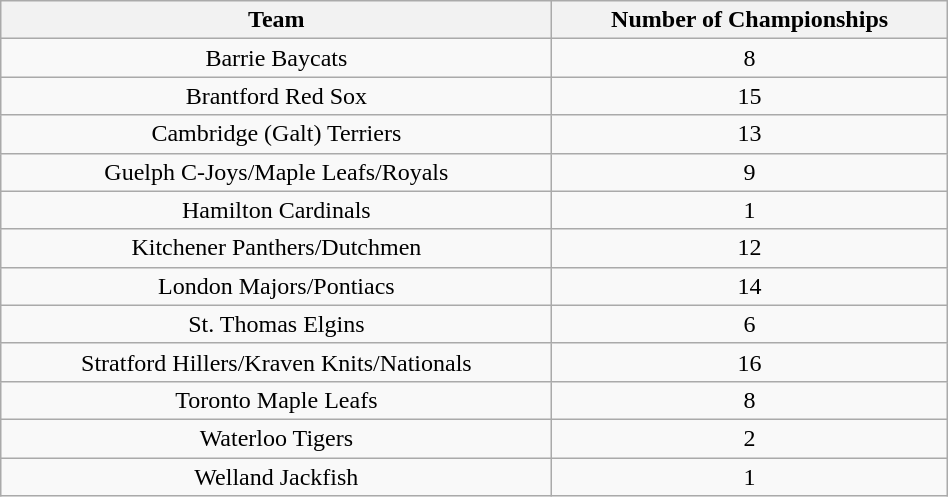<table class="wikitable sortable" style="text-align:center;" width="50%">
<tr>
<th>Team</th>
<th>Number of Championships</th>
</tr>
<tr>
<td>Barrie Baycats</td>
<td>8</td>
</tr>
<tr>
<td>Brantford Red Sox</td>
<td>15</td>
</tr>
<tr>
<td>Cambridge (Galt) Terriers</td>
<td>13</td>
</tr>
<tr>
<td>Guelph C-Joys/Maple Leafs/Royals</td>
<td>9</td>
</tr>
<tr>
<td>Hamilton Cardinals</td>
<td>1</td>
</tr>
<tr>
<td>Kitchener Panthers/Dutchmen</td>
<td>12</td>
</tr>
<tr>
<td>London Majors/Pontiacs</td>
<td>14</td>
</tr>
<tr>
<td>St. Thomas Elgins</td>
<td>6</td>
</tr>
<tr>
<td>Stratford Hillers/Kraven Knits/Nationals</td>
<td>16</td>
</tr>
<tr>
<td>Toronto Maple Leafs</td>
<td>8</td>
</tr>
<tr>
<td>Waterloo Tigers</td>
<td>2</td>
</tr>
<tr>
<td>Welland Jackfish</td>
<td>1</td>
</tr>
</table>
